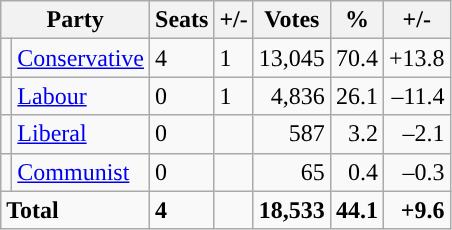<table class="wikitable sortable">
<tr>
<th colspan="2">Party</th>
<th>Seats</th>
<th>+/-</th>
<th>Votes</th>
<th>%</th>
<th>+/-</th>
</tr>
<tr>
<td style="background-color: "></td>
<td><a href='#'>Conservative</a></td>
<td>4</td>
<td> 1</td>
<td style="text-align:right;">13,045</td>
<td style="text-align:right;">70.4</td>
<td style="text-align:right;">+13.8</td>
</tr>
<tr>
<td style="background-color: "></td>
<td><a href='#'>Labour</a></td>
<td>0</td>
<td> 1</td>
<td style="text-align:right;">4,836</td>
<td style="text-align:right;">26.1</td>
<td style="text-align:right;">–11.4</td>
</tr>
<tr>
<td style="background-color: "></td>
<td><a href='#'>Liberal</a></td>
<td>0</td>
<td></td>
<td style="text-align:right;">587</td>
<td style="text-align:right;">3.2</td>
<td style="text-align:right;">–2.1</td>
</tr>
<tr>
<td style="background-color: "></td>
<td><a href='#'>Communist</a></td>
<td>0</td>
<td></td>
<td style="text-align:right;">65</td>
<td style="text-align:right;">0.4</td>
<td style="text-align:right;">–0.3</td>
</tr>
<tr>
<td colspan="2"><strong>Total</strong></td>
<td><strong>4</strong></td>
<td></td>
<td style="text-align:right;"><strong>18,533</strong></td>
<td style="text-align:right;"><strong>44.1</strong></td>
<td style="text-align:right;"><strong>+9.6</strong></td>
</tr>
</table>
